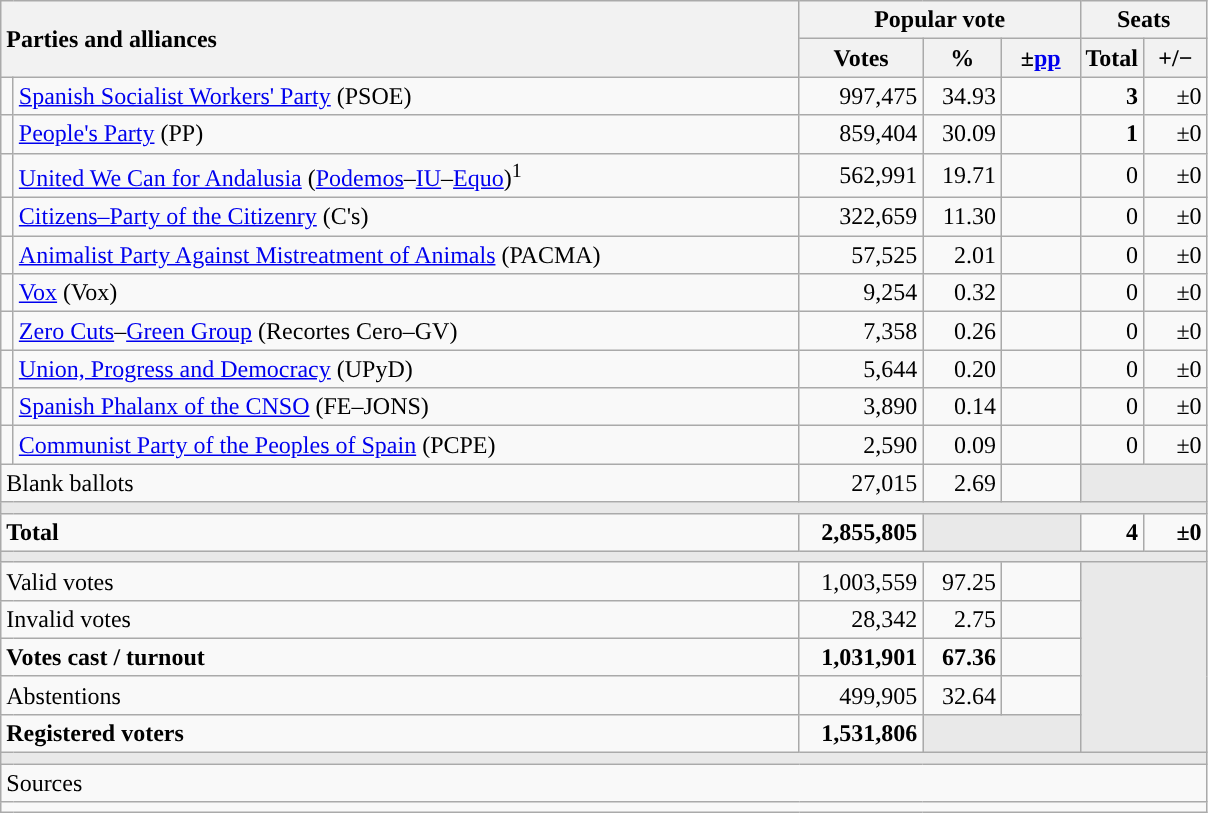<table class="wikitable" style="text-align:right;">
<tr>
<th style="text-align:left;" rowspan="2" colspan="2" width="525">Parties and alliances</th>
<th colspan="3">Popular vote</th>
<th colspan="2">Seats</th>
</tr>
<tr>
<th width="75">Votes</th>
<th width="45">%</th>
<th width="45">±<a href='#'>pp</a></th>
<th width="35">Total</th>
<th width="35">+/−</th>
</tr>
<tr>
<td width="1" style="color:inherit;background:"></td>
<td align="left"><a href='#'>Spanish Socialist Workers' Party</a> (PSOE)</td>
<td>997,475</td>
<td>34.93</td>
<td></td>
<td><strong>3</strong></td>
<td>±0</td>
</tr>
<tr>
<td style="color:inherit;background:"></td>
<td align="left"><a href='#'>People's Party</a> (PP)</td>
<td>859,404</td>
<td>30.09</td>
<td></td>
<td><strong>1</strong></td>
<td>±0</td>
</tr>
<tr>
<td style="color:inherit;background:"></td>
<td align="left"><a href='#'>United We Can for Andalusia</a> (<a href='#'>Podemos</a>–<a href='#'>IU</a>–<a href='#'>Equo</a>)<sup>1</sup></td>
<td>562,991</td>
<td>19.71</td>
<td></td>
<td>0</td>
<td>±0</td>
</tr>
<tr>
<td style="color:inherit;background:"></td>
<td align="left"><a href='#'>Citizens–Party of the Citizenry</a> (C's)</td>
<td>322,659</td>
<td>11.30</td>
<td></td>
<td>0</td>
<td>±0</td>
</tr>
<tr>
<td style="color:inherit;background:"></td>
<td align="left"><a href='#'>Animalist Party Against Mistreatment of Animals</a> (PACMA)</td>
<td>57,525</td>
<td>2.01</td>
<td></td>
<td>0</td>
<td>±0</td>
</tr>
<tr>
<td style="color:inherit;background:"></td>
<td align="left"><a href='#'>Vox</a> (Vox)</td>
<td>9,254</td>
<td>0.32</td>
<td></td>
<td>0</td>
<td>±0</td>
</tr>
<tr>
<td style="color:inherit;background:"></td>
<td align="left"><a href='#'>Zero Cuts</a>–<a href='#'>Green Group</a> (Recortes Cero–GV)</td>
<td>7,358</td>
<td>0.26</td>
<td></td>
<td>0</td>
<td>±0</td>
</tr>
<tr>
<td style="color:inherit;background:"></td>
<td align="left"><a href='#'>Union, Progress and Democracy</a> (UPyD)</td>
<td>5,644</td>
<td>0.20</td>
<td></td>
<td>0</td>
<td>±0</td>
</tr>
<tr>
<td style="color:inherit;background:"></td>
<td align="left"><a href='#'>Spanish Phalanx of the CNSO</a> (FE–JONS)</td>
<td>3,890</td>
<td>0.14</td>
<td></td>
<td>0</td>
<td>±0</td>
</tr>
<tr>
<td style="color:inherit;background:"></td>
<td align="left"><a href='#'>Communist Party of the Peoples of Spain</a> (PCPE)</td>
<td>2,590</td>
<td>0.09</td>
<td></td>
<td>0</td>
<td>±0</td>
</tr>
<tr>
<td align="left" colspan="2">Blank ballots</td>
<td>27,015</td>
<td>2.69</td>
<td></td>
<td bgcolor="#E9E9E9" colspan="2"></td>
</tr>
<tr>
<td colspan="7" bgcolor="#E9E9E9"></td>
</tr>
<tr style="font-weight:bold;">
<td align="left" colspan="2">Total</td>
<td>2,855,805</td>
<td bgcolor="#E9E9E9" colspan="2"></td>
<td>4</td>
<td>±0</td>
</tr>
<tr>
<td colspan="7" bgcolor="#E9E9E9"></td>
</tr>
<tr>
<td align="left" colspan="2">Valid votes</td>
<td>1,003,559</td>
<td>97.25</td>
<td></td>
<td bgcolor="#E9E9E9" colspan="2" rowspan="5"></td>
</tr>
<tr>
<td align="left" colspan="2">Invalid votes</td>
<td>28,342</td>
<td>2.75</td>
<td></td>
</tr>
<tr style="font-weight:bold;">
<td align="left" colspan="2">Votes cast / turnout</td>
<td>1,031,901</td>
<td>67.36</td>
<td></td>
</tr>
<tr>
<td align="left" colspan="2">Abstentions</td>
<td>499,905</td>
<td>32.64</td>
<td></td>
</tr>
<tr style="font-weight:bold;">
<td align="left" colspan="2">Registered voters</td>
<td>1,531,806</td>
<td bgcolor="#E9E9E9" colspan="2"></td>
</tr>
<tr>
<td colspan="7" bgcolor="#E9E9E9"></td>
</tr>
<tr>
<td align="left" colspan="7">Sources</td>
</tr>
<tr>
<td colspan="7" style="text-align:left; max-width:790px;"></td>
</tr>
</table>
